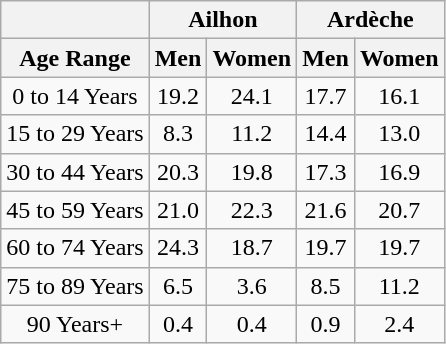<table class="wikitable" style="text-align:center;">
<tr>
<th></th>
<th colspan=2><strong>Ailhon</strong></th>
<th colspan=2><strong>Ardèche</strong></th>
</tr>
<tr>
<th><strong>Age Range</strong></th>
<th><strong>Men</strong></th>
<th><strong>Women</strong></th>
<th><strong>Men</strong></th>
<th><strong>Women</strong></th>
</tr>
<tr>
<td>0 to 14 Years</td>
<td>19.2</td>
<td>24.1</td>
<td>17.7</td>
<td>16.1</td>
</tr>
<tr>
<td>15 to 29 Years</td>
<td>8.3</td>
<td>11.2</td>
<td>14.4</td>
<td>13.0</td>
</tr>
<tr>
<td>30 to 44 Years</td>
<td>20.3</td>
<td>19.8</td>
<td>17.3</td>
<td>16.9</td>
</tr>
<tr>
<td>45 to 59 Years</td>
<td>21.0</td>
<td>22.3</td>
<td>21.6</td>
<td>20.7</td>
</tr>
<tr>
<td>60 to 74 Years</td>
<td>24.3</td>
<td>18.7</td>
<td>19.7</td>
<td>19.7</td>
</tr>
<tr>
<td>75 to 89 Years</td>
<td>6.5</td>
<td>3.6</td>
<td>8.5</td>
<td>11.2</td>
</tr>
<tr>
<td>90 Years+</td>
<td>0.4</td>
<td>0.4</td>
<td>0.9</td>
<td>2.4</td>
</tr>
</table>
